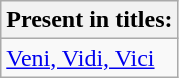<table class="wikitable">
<tr>
<th>Present in titles:</th>
</tr>
<tr>
<td><a href='#'>Veni, Vidi, Vici</a></td>
</tr>
</table>
